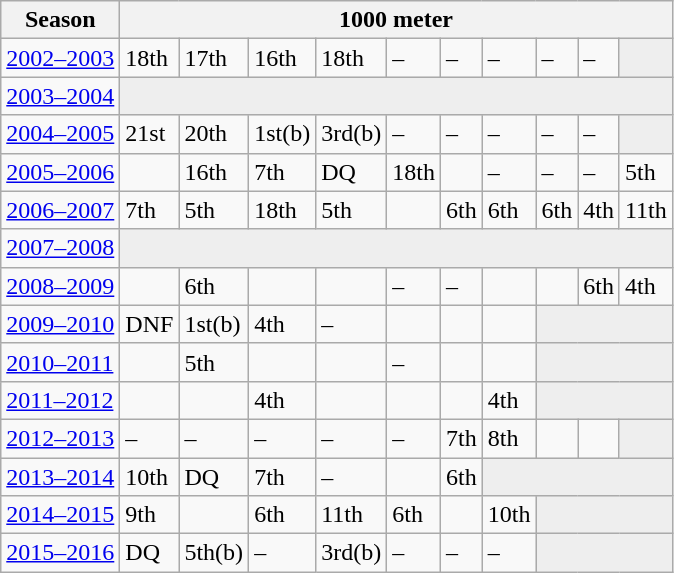<table class="wikitable" style="display: inline-table;">
<tr>
<th>Season</th>
<th colspan="10">1000 meter</th>
</tr>
<tr>
<td><a href='#'>2002–2003</a></td>
<td>18th</td>
<td>17th</td>
<td>16th</td>
<td>18th</td>
<td>–</td>
<td>–</td>
<td>–</td>
<td>–</td>
<td>–</td>
<td colspan="1" bgcolor=#EEEEEE></td>
</tr>
<tr>
<td><a href='#'>2003–2004</a></td>
<td colspan="10" bgcolor=#EEEEEE></td>
</tr>
<tr>
<td><a href='#'>2004–2005</a></td>
<td>21st</td>
<td>20th</td>
<td>1st(b)</td>
<td>3rd(b)</td>
<td>–</td>
<td>–</td>
<td>–</td>
<td>–</td>
<td>–</td>
<td colspan="1" bgcolor=#EEEEEE></td>
</tr>
<tr>
<td><a href='#'>2005–2006</a></td>
<td></td>
<td>16th</td>
<td>7th</td>
<td>DQ</td>
<td>18th</td>
<td></td>
<td>–</td>
<td>–</td>
<td>–</td>
<td>5th</td>
</tr>
<tr>
<td><a href='#'>2006–2007</a></td>
<td>7th</td>
<td>5th</td>
<td>18th</td>
<td>5th</td>
<td></td>
<td>6th</td>
<td>6th</td>
<td>6th</td>
<td>4th</td>
<td>11th</td>
</tr>
<tr>
<td><a href='#'>2007–2008</a></td>
<td colspan="10" bgcolor=#EEEEEE></td>
</tr>
<tr>
<td><a href='#'>2008–2009</a></td>
<td></td>
<td>6th</td>
<td></td>
<td></td>
<td>–</td>
<td>–</td>
<td></td>
<td></td>
<td>6th</td>
<td>4th</td>
</tr>
<tr>
<td><a href='#'>2009–2010</a></td>
<td>DNF</td>
<td>1st(b)</td>
<td>4th</td>
<td>–</td>
<td></td>
<td></td>
<td></td>
<td colspan="3" bgcolor=#EEEEEE></td>
</tr>
<tr>
<td><a href='#'>2010–2011</a></td>
<td></td>
<td>5th</td>
<td></td>
<td></td>
<td>–</td>
<td></td>
<td></td>
<td colspan="3" bgcolor=#EEEEEE></td>
</tr>
<tr>
<td><a href='#'>2011–2012</a></td>
<td></td>
<td></td>
<td>4th</td>
<td></td>
<td></td>
<td></td>
<td>4th</td>
<td colspan="3" bgcolor=#EEEEEE></td>
</tr>
<tr>
<td><a href='#'>2012–2013</a></td>
<td>–</td>
<td>–</td>
<td>–</td>
<td>–</td>
<td>–</td>
<td>7th</td>
<td>8th</td>
<td></td>
<td></td>
<td colspan="1" bgcolor=#EEEEEE></td>
</tr>
<tr>
<td><a href='#'>2013–2014</a></td>
<td>10th</td>
<td>DQ</td>
<td>7th</td>
<td>–</td>
<td></td>
<td>6th</td>
<td colspan="4" bgcolor=#EEEEEE></td>
</tr>
<tr>
<td><a href='#'>2014–2015</a></td>
<td>9th</td>
<td></td>
<td>6th</td>
<td>11th</td>
<td>6th</td>
<td></td>
<td>10th</td>
<td colspan="3" bgcolor=#EEEEEE></td>
</tr>
<tr>
<td><a href='#'>2015–2016</a></td>
<td>DQ</td>
<td>5th(b)</td>
<td>–</td>
<td>3rd(b)</td>
<td>–</td>
<td>–</td>
<td>–</td>
<td colspan="3" bgcolor=#EEEEEE></td>
</tr>
</table>
